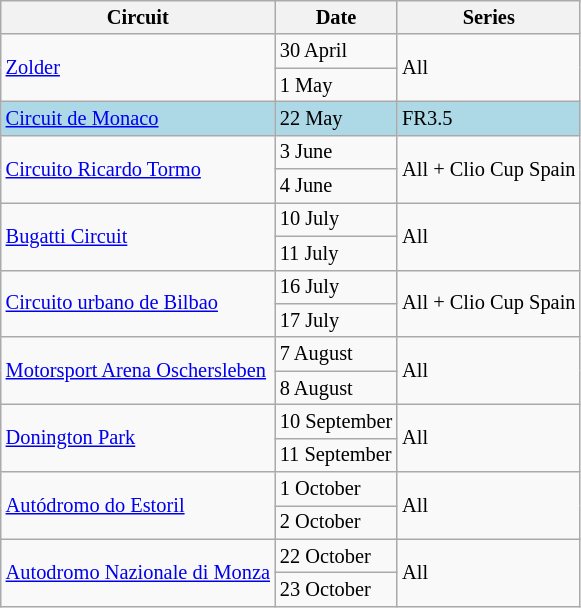<table class="wikitable" style="font-size: 85%;">
<tr>
<th>Circuit</th>
<th>Date</th>
<th>Series</th>
</tr>
<tr>
<td rowspan=2> <a href='#'>Zolder</a></td>
<td>30 April</td>
<td rowspan=2>All</td>
</tr>
<tr>
<td>1 May</td>
</tr>
<tr style="background:lightblue;">
<td> <a href='#'>Circuit de Monaco</a></td>
<td>22 May</td>
<td>FR3.5</td>
</tr>
<tr>
<td rowspan=2> <a href='#'>Circuito Ricardo Tormo</a></td>
<td>3 June</td>
<td rowspan=2>All + Clio Cup Spain</td>
</tr>
<tr>
<td>4 June</td>
</tr>
<tr>
<td rowspan=2> <a href='#'>Bugatti Circuit</a></td>
<td>10 July</td>
<td rowspan=2>All</td>
</tr>
<tr>
<td>11 July</td>
</tr>
<tr>
<td rowspan=2> <a href='#'>Circuito urbano de Bilbao</a></td>
<td>16 July</td>
<td rowspan=2>All + Clio Cup Spain</td>
</tr>
<tr>
<td>17 July</td>
</tr>
<tr>
<td rowspan=2> <a href='#'>Motorsport Arena Oschersleben</a></td>
<td>7 August</td>
<td rowspan=2>All</td>
</tr>
<tr>
<td>8 August</td>
</tr>
<tr>
<td rowspan=2> <a href='#'>Donington Park</a></td>
<td>10 September</td>
<td rowspan=2>All</td>
</tr>
<tr>
<td>11 September</td>
</tr>
<tr>
<td rowspan=2> <a href='#'>Autódromo do Estoril</a></td>
<td>1 October</td>
<td rowspan=2>All</td>
</tr>
<tr>
<td>2 October</td>
</tr>
<tr>
<td rowspan=2> <a href='#'>Autodromo Nazionale di Monza</a></td>
<td>22 October</td>
<td rowspan=2>All</td>
</tr>
<tr>
<td>23 October</td>
</tr>
</table>
